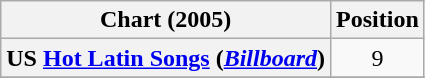<table class="wikitable sortable plainrowheaders">
<tr>
<th>Chart (2005)</th>
<th>Position</th>
</tr>
<tr>
<th scope="row">US <a href='#'>Hot Latin Songs</a> (<em><a href='#'>Billboard</a></em>)</th>
<td style="text-align:center;">9</td>
</tr>
<tr>
</tr>
</table>
